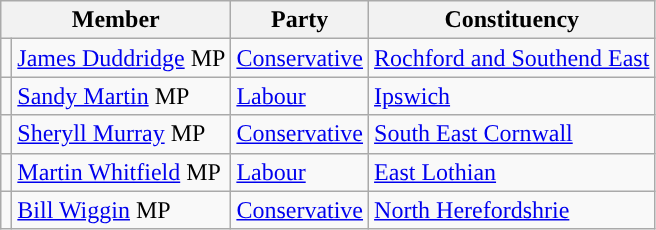<table class="wikitable">
<tr>
<th colspan="2" valign="top">Member</th>
<th valign="top">Party</th>
<th>Constituency</th>
</tr>
<tr>
<td style="color:inherit;background:"></td>
<td><a href='#'>James Duddridge</a> MP</td>
<td><a href='#'>Conservative</a></td>
<td><a href='#'>Rochford and Southend East</a></td>
</tr>
<tr>
<td style="color:inherit;background:"></td>
<td><a href='#'>Sandy Martin</a> MP</td>
<td><a href='#'>Labour</a></td>
<td><a href='#'>Ipswich</a></td>
</tr>
<tr>
<td style="color:inherit;background:"></td>
<td><a href='#'>Sheryll Murray</a> MP</td>
<td><a href='#'>Conservative</a></td>
<td><a href='#'>South East Cornwall</a></td>
</tr>
<tr>
<td style="color:inherit;background:"></td>
<td><a href='#'>Martin Whitfield</a> MP</td>
<td><a href='#'>Labour</a></td>
<td><a href='#'>East Lothian</a></td>
</tr>
<tr>
<td style="color:inherit;background:"></td>
<td><a href='#'>Bill Wiggin</a> MP</td>
<td><a href='#'>Conservative</a></td>
<td><a href='#'>North Herefordshrie</a></td>
</tr>
</table>
